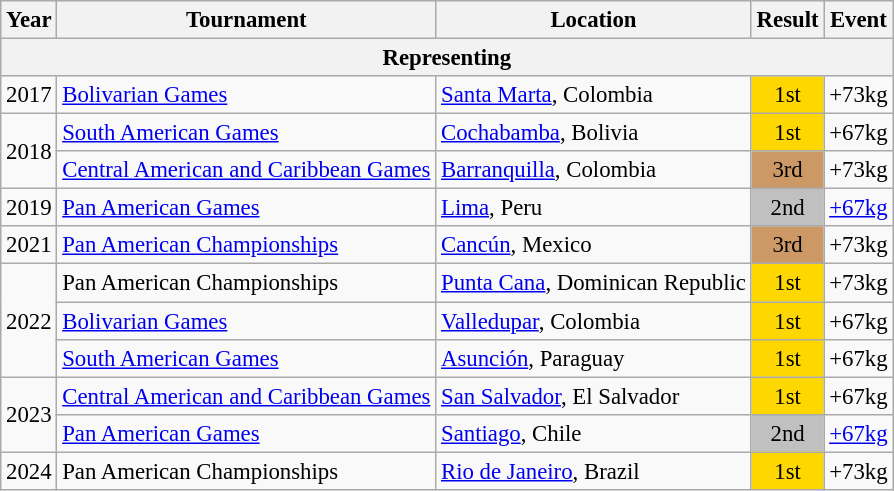<table class="wikitable" style="font-size:95%;">
<tr>
<th>Year</th>
<th>Tournament</th>
<th>Location</th>
<th>Result</th>
<th>Event</th>
</tr>
<tr>
<th colspan=6>Representing </th>
</tr>
<tr>
<td>2017</td>
<td><a href='#'>Bolivarian Games</a></td>
<td><a href='#'>Santa Marta</a>, Colombia</td>
<td align="center" bgcolor="gold">1st</td>
<td>+73kg</td>
</tr>
<tr>
<td rowspan=2>2018</td>
<td><a href='#'>South American Games</a></td>
<td><a href='#'>Cochabamba</a>, Bolivia</td>
<td align="center" bgcolor="gold">1st</td>
<td>+67kg</td>
</tr>
<tr>
<td><a href='#'>Central American and Caribbean Games</a></td>
<td><a href='#'>Barranquilla</a>, Colombia</td>
<td align="center" bgcolor="cc9966">3rd</td>
<td>+73kg</td>
</tr>
<tr>
<td>2019</td>
<td><a href='#'>Pan American Games</a></td>
<td><a href='#'>Lima</a>, Peru</td>
<td align="center" bgcolor="silver">2nd</td>
<td><a href='#'> +67kg</a></td>
</tr>
<tr>
<td>2021</td>
<td><a href='#'>Pan American Championships</a></td>
<td><a href='#'>Cancún</a>, Mexico</td>
<td align="center" bgcolor="cc9966">3rd</td>
<td>+73kg</td>
</tr>
<tr>
<td rowspan=3>2022</td>
<td>Pan American Championships</td>
<td><a href='#'>Punta Cana</a>, Dominican Republic</td>
<td align="center" bgcolor="gold">1st</td>
<td>+73kg</td>
</tr>
<tr>
<td><a href='#'>Bolivarian Games</a></td>
<td><a href='#'>Valledupar</a>, Colombia</td>
<td align="center" bgcolor="gold">1st</td>
<td>+67kg</td>
</tr>
<tr>
<td><a href='#'>South American Games</a></td>
<td><a href='#'>Asunción</a>, Paraguay</td>
<td align="center" bgcolor="gold">1st</td>
<td>+67kg</td>
</tr>
<tr>
<td rowspan=2>2023</td>
<td><a href='#'>Central American and Caribbean Games</a></td>
<td><a href='#'>San Salvador</a>, El Salvador</td>
<td align="center" bgcolor="gold">1st</td>
<td>+67kg</td>
</tr>
<tr>
<td><a href='#'>Pan American Games</a></td>
<td><a href='#'>Santiago</a>, Chile</td>
<td align="center" bgcolor="silver">2nd</td>
<td><a href='#'> +67kg</a></td>
</tr>
<tr>
<td>2024</td>
<td>Pan American Championships</td>
<td><a href='#'>Rio de Janeiro</a>, Brazil</td>
<td align="center" bgcolor="gold">1st</td>
<td>+73kg</td>
</tr>
</table>
